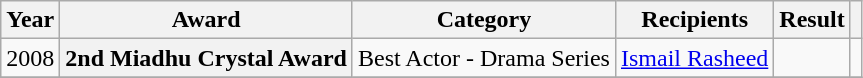<table class="wikitable plainrowheaders sortable">
<tr>
<th scope="col">Year</th>
<th scope="col">Award</th>
<th scope="col">Category</th>
<th scope="col">Recipients</th>
<th scope="col">Result</th>
<th scope="col" class="unsortable"></th>
</tr>
<tr>
<td>2008</td>
<th scope="row">2nd Miadhu Crystal Award</th>
<td>Best Actor - Drama Series</td>
<td><a href='#'>Ismail Rasheed</a></td>
<td></td>
<td style="text-align:center;"></td>
</tr>
<tr>
</tr>
</table>
